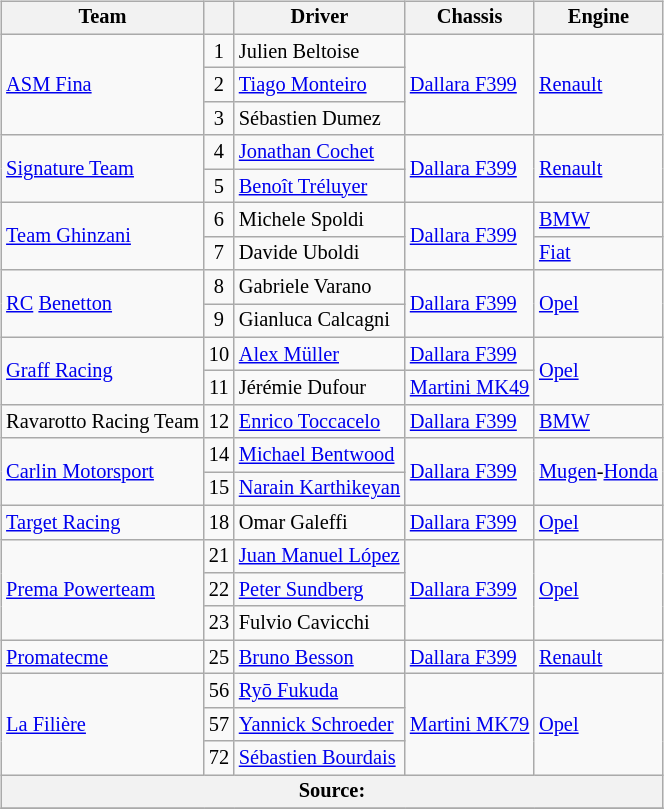<table>
<tr>
<td><br><table class="wikitable" style="font-size: 85%;">
<tr>
<th>Team</th>
<th></th>
<th>Driver</th>
<th>Chassis</th>
<th>Engine</th>
</tr>
<tr>
<td rowspan=3> <a href='#'>ASM Fina</a></td>
<td align="center">1</td>
<td> Julien Beltoise</td>
<td rowspan=3><a href='#'>Dallara F399</a></td>
<td rowspan=3><a href='#'>Renault</a></td>
</tr>
<tr>
<td align="center">2</td>
<td> <a href='#'>Tiago Monteiro</a></td>
</tr>
<tr>
<td align="center">3</td>
<td> Sébastien Dumez</td>
</tr>
<tr>
<td rowspan=2> <a href='#'>Signature Team</a></td>
<td align="center">4</td>
<td> <a href='#'>Jonathan Cochet</a></td>
<td rowspan=2><a href='#'>Dallara F399</a></td>
<td rowspan=2><a href='#'>Renault</a></td>
</tr>
<tr>
<td align="center">5</td>
<td> <a href='#'>Benoît Tréluyer</a></td>
</tr>
<tr>
<td rowspan=2> <a href='#'>Team Ghinzani</a></td>
<td align="center">6</td>
<td> Michele Spoldi</td>
<td rowspan=2><a href='#'>Dallara F399</a></td>
<td><a href='#'>BMW</a></td>
</tr>
<tr>
<td align="center">7</td>
<td> Davide Uboldi</td>
<td><a href='#'>Fiat</a></td>
</tr>
<tr>
<td rowspan=2> <a href='#'>RC</a> <a href='#'>Benetton</a></td>
<td align="center">8</td>
<td> Gabriele Varano</td>
<td rowspan=2><a href='#'>Dallara F399</a></td>
<td rowspan=2><a href='#'>Opel</a></td>
</tr>
<tr>
<td align="center">9</td>
<td> Gianluca Calcagni</td>
</tr>
<tr>
<td rowspan=2> <a href='#'>Graff Racing</a></td>
<td align="center">10</td>
<td> <a href='#'>Alex Müller</a></td>
<td><a href='#'>Dallara F399</a></td>
<td rowspan=2><a href='#'>Opel</a></td>
</tr>
<tr>
<td align="center">11</td>
<td> Jérémie Dufour</td>
<td><a href='#'>Martini MK49</a></td>
</tr>
<tr>
<td> Ravarotto Racing Team</td>
<td align="center">12</td>
<td> <a href='#'>Enrico Toccacelo</a></td>
<td><a href='#'>Dallara F399</a></td>
<td><a href='#'>BMW</a></td>
</tr>
<tr>
<td rowspan=2> <a href='#'>Carlin Motorsport</a></td>
<td align="center">14</td>
<td> <a href='#'>Michael Bentwood</a></td>
<td rowspan=2><a href='#'>Dallara F399</a></td>
<td rowspan=2><a href='#'>Mugen</a>-<a href='#'>Honda</a></td>
</tr>
<tr>
<td align="center">15</td>
<td> <a href='#'>Narain Karthikeyan</a></td>
</tr>
<tr>
<td> <a href='#'>Target Racing</a></td>
<td align="center">18</td>
<td> Omar Galeffi</td>
<td><a href='#'>Dallara F399</a></td>
<td><a href='#'>Opel</a></td>
</tr>
<tr>
<td rowspan=3> <a href='#'>Prema Powerteam</a></td>
<td align="center">21</td>
<td> <a href='#'>Juan Manuel López</a></td>
<td rowspan=3><a href='#'>Dallara F399</a></td>
<td rowspan=3><a href='#'>Opel</a></td>
</tr>
<tr>
<td align="center">22</td>
<td> <a href='#'>Peter Sundberg</a></td>
</tr>
<tr>
<td align="center">23</td>
<td> Fulvio Cavicchi</td>
</tr>
<tr>
<td> <a href='#'>Promatecme</a></td>
<td align="center">25</td>
<td> <a href='#'>Bruno Besson</a></td>
<td><a href='#'>Dallara F399</a></td>
<td><a href='#'>Renault</a></td>
</tr>
<tr>
<td rowspan=3> <a href='#'>La Filière</a></td>
<td align="center">56</td>
<td> <a href='#'>Ryō Fukuda</a></td>
<td rowspan=3><a href='#'>Martini MK79</a></td>
<td rowspan=3><a href='#'>Opel</a></td>
</tr>
<tr>
<td align="center">57</td>
<td> <a href='#'>Yannick Schroeder</a></td>
</tr>
<tr>
<td align="center">72</td>
<td> <a href='#'>Sébastien Bourdais</a></td>
</tr>
<tr>
<th colspan="5">Source: </th>
</tr>
<tr>
</tr>
</table>
</td>
</tr>
</table>
